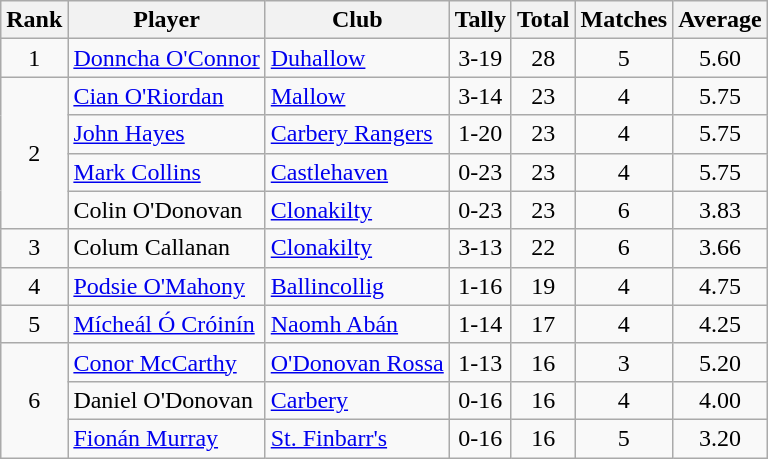<table class="wikitable">
<tr>
<th>Rank</th>
<th>Player</th>
<th>Club</th>
<th>Tally</th>
<th>Total</th>
<th>Matches</th>
<th>Average</th>
</tr>
<tr>
<td rowspan="1" style="text-align:center;">1</td>
<td><a href='#'>Donncha O'Connor</a></td>
<td><a href='#'>Duhallow</a></td>
<td align=center>3-19</td>
<td align=center>28</td>
<td align=center>5</td>
<td align=center>5.60</td>
</tr>
<tr>
<td rowspan="4" style="text-align:center;">2</td>
<td><a href='#'>Cian O'Riordan</a></td>
<td><a href='#'>Mallow</a></td>
<td align=center>3-14</td>
<td align=center>23</td>
<td align=center>4</td>
<td align=center>5.75</td>
</tr>
<tr>
<td><a href='#'>John Hayes</a></td>
<td><a href='#'>Carbery Rangers</a></td>
<td align=center>1-20</td>
<td align=center>23</td>
<td align=center>4</td>
<td align=center>5.75</td>
</tr>
<tr>
<td><a href='#'>Mark Collins</a></td>
<td><a href='#'>Castlehaven</a></td>
<td align=center>0-23</td>
<td align=center>23</td>
<td align=center>4</td>
<td align=center>5.75</td>
</tr>
<tr>
<td>Colin O'Donovan</td>
<td><a href='#'>Clonakilty</a></td>
<td align=center>0-23</td>
<td align=center>23</td>
<td align=center>6</td>
<td align=center>3.83</td>
</tr>
<tr>
<td rowspan="1" style="text-align:center;">3</td>
<td>Colum Callanan</td>
<td><a href='#'>Clonakilty</a></td>
<td align=center>3-13</td>
<td align=center>22</td>
<td align=center>6</td>
<td align=center>3.66</td>
</tr>
<tr>
<td rowspan="1" style="text-align:center;">4</td>
<td><a href='#'>Podsie O'Mahony</a></td>
<td><a href='#'>Ballincollig</a></td>
<td align=center>1-16</td>
<td align=center>19</td>
<td align=center>4</td>
<td align=center>4.75</td>
</tr>
<tr>
<td rowspan="1" style="text-align:center;">5</td>
<td><a href='#'>Mícheál Ó Cróinín</a></td>
<td><a href='#'>Naomh Abán</a></td>
<td align=center>1-14</td>
<td align=center>17</td>
<td align=center>4</td>
<td align=center>4.25</td>
</tr>
<tr>
<td rowspan="3" style="text-align:center;">6</td>
<td><a href='#'>Conor McCarthy</a></td>
<td><a href='#'>O'Donovan Rossa</a></td>
<td align=center>1-13</td>
<td align=center>16</td>
<td align=center>3</td>
<td align=center>5.20</td>
</tr>
<tr>
<td>Daniel O'Donovan</td>
<td><a href='#'>Carbery</a></td>
<td align=center>0-16</td>
<td align=center>16</td>
<td align=center>4</td>
<td align=center>4.00</td>
</tr>
<tr>
<td><a href='#'>Fionán Murray</a></td>
<td><a href='#'>St. Finbarr's</a></td>
<td align=center>0-16</td>
<td align=center>16</td>
<td align=center>5</td>
<td align=center>3.20</td>
</tr>
</table>
